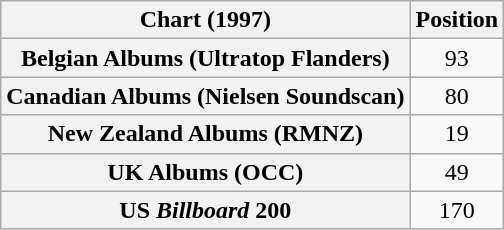<table class="wikitable sortable plainrowheaders" style="text-align:center">
<tr>
<th scope="col">Chart (1997)</th>
<th scope="col">Position</th>
</tr>
<tr>
<th scope="row">Belgian Albums (Ultratop Flanders)</th>
<td>93</td>
</tr>
<tr>
<th scope="row">Canadian Albums (Nielsen Soundscan)</th>
<td>80</td>
</tr>
<tr>
<th scope="row">New Zealand Albums (RMNZ)</th>
<td>19</td>
</tr>
<tr>
<th scope="row">UK Albums (OCC)</th>
<td>49</td>
</tr>
<tr>
<th scope="row">US <em>Billboard</em> 200</th>
<td>170</td>
</tr>
</table>
